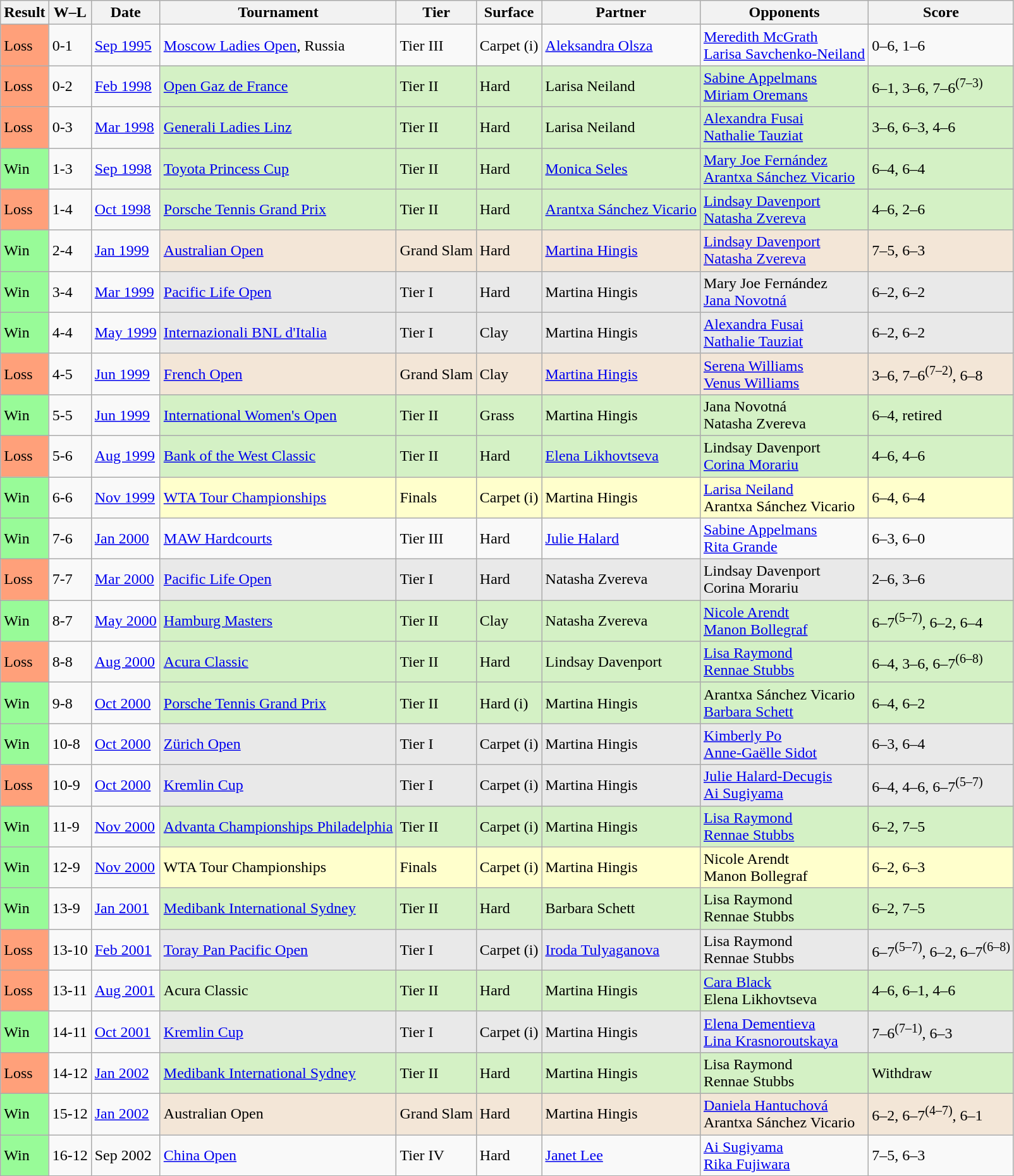<table class="sortable wikitable">
<tr>
<th>Result</th>
<th class=unsortable>W–L</th>
<th><strong>Date</strong></th>
<th><strong>Tournament</strong></th>
<th>Tier</th>
<th><strong>Surface</strong></th>
<th><strong>Partner</strong></th>
<th>Opponents</th>
<th class=unsortable><strong>Score</strong></th>
</tr>
<tr>
<td bgcolor="FFA07A">Loss</td>
<td>0-1</td>
<td><a href='#'>Sep 1995</a></td>
<td><a href='#'>Moscow Ladies Open</a>, Russia</td>
<td>Tier III</td>
<td>Carpet (i)</td>
<td> <a href='#'>Aleksandra Olsza</a></td>
<td> <a href='#'>Meredith McGrath</a><br> <a href='#'>Larisa Savchenko-Neiland</a></td>
<td>0–6, 1–6</td>
</tr>
<tr>
<td bgcolor="FFA07A">Loss</td>
<td>0-2</td>
<td><a href='#'>Feb 1998</a></td>
<td bgcolor="#d4f1c5"><a href='#'>Open Gaz de France</a></td>
<td bgcolor="#d4f1c5">Tier II</td>
<td bgcolor="#d4f1c5">Hard</td>
<td bgcolor="#d4f1c5"> Larisa Neiland</td>
<td bgcolor="#d4f1c5"> <a href='#'>Sabine Appelmans</a><br> <a href='#'>Miriam Oremans</a></td>
<td bgcolor="#d4f1c5">6–1, 3–6, 7–6<sup>(7–3)</sup></td>
</tr>
<tr>
<td bgcolor="FFA07A">Loss</td>
<td>0-3</td>
<td><a href='#'>Mar 1998</a></td>
<td bgcolor="#d4f1c5"><a href='#'>Generali Ladies Linz</a></td>
<td bgcolor="#d4f1c5">Tier II</td>
<td bgcolor="#d4f1c5">Hard</td>
<td bgcolor="#d4f1c5"> Larisa Neiland</td>
<td bgcolor="#d4f1c5"> <a href='#'>Alexandra Fusai</a><br> <a href='#'>Nathalie Tauziat</a></td>
<td bgcolor="#d4f1c5">3–6, 6–3, 4–6</td>
</tr>
<tr>
<td bgcolor="98FB98">Win</td>
<td>1-3</td>
<td><a href='#'>Sep 1998</a></td>
<td bgcolor="#d4f1c5"><a href='#'>Toyota Princess Cup</a></td>
<td bgcolor="#d4f1c5">Tier II</td>
<td bgcolor="#d4f1c5">Hard</td>
<td bgcolor="#d4f1c5"> <a href='#'>Monica Seles</a></td>
<td bgcolor="#d4f1c5"> <a href='#'>Mary Joe Fernández</a><br>  <a href='#'>Arantxa Sánchez Vicario</a></td>
<td bgcolor="#d4f1c5">6–4, 6–4</td>
</tr>
<tr>
<td bgcolor="FFA07A">Loss</td>
<td>1-4</td>
<td><a href='#'>Oct 1998</a></td>
<td bgcolor="#d4f1c5"><a href='#'>Porsche Tennis Grand Prix</a></td>
<td bgcolor="#d4f1c5">Tier II</td>
<td bgcolor="#d4f1c5">Hard</td>
<td bgcolor="#d4f1c5"> <a href='#'>Arantxa Sánchez Vicario</a></td>
<td bgcolor="#d4f1c5"> <a href='#'>Lindsay Davenport</a><br> <a href='#'>Natasha Zvereva</a></td>
<td bgcolor="#d4f1c5">4–6, 2–6</td>
</tr>
<tr>
<td bgcolor="98FB98">Win</td>
<td>2-4</td>
<td><a href='#'>Jan 1999</a></td>
<td bgcolor="#f3e6d7"><a href='#'>Australian Open</a></td>
<td bgcolor="#f3e6d7">Grand Slam</td>
<td bgcolor="#f3e6d7">Hard</td>
<td bgcolor="#f3e6d7"> <a href='#'>Martina Hingis</a></td>
<td bgcolor="#f3e6d7"> <a href='#'>Lindsay Davenport</a><br>  <a href='#'>Natasha Zvereva</a></td>
<td bgcolor="#f3e6d7">7–5, 6–3</td>
</tr>
<tr>
<td bgcolor="98FB98">Win</td>
<td>3-4</td>
<td><a href='#'>Mar 1999</a></td>
<td bgcolor=e9e9e9><a href='#'>Pacific Life Open</a></td>
<td bgcolor=e9e9e9>Tier I</td>
<td bgcolor=e9e9e9>Hard</td>
<td bgcolor=e9e9e9> Martina Hingis</td>
<td bgcolor=e9e9e9> Mary Joe Fernández<br>  <a href='#'>Jana Novotná</a></td>
<td bgcolor=e9e9e9>6–2, 6–2</td>
</tr>
<tr>
<td bgcolor="98FB98">Win</td>
<td>4-4</td>
<td><a href='#'>May 1999</a></td>
<td bgcolor=e9e9e9><a href='#'>Internazionali BNL d'Italia</a></td>
<td bgcolor=e9e9e9>Tier I</td>
<td bgcolor=e9e9e9>Clay</td>
<td bgcolor=e9e9e9> Martina Hingis</td>
<td bgcolor=e9e9e9> <a href='#'>Alexandra Fusai</a><br>  <a href='#'>Nathalie Tauziat</a></td>
<td bgcolor=e9e9e9>6–2, 6–2</td>
</tr>
<tr>
<td bgcolor="FFA07A">Loss</td>
<td>4-5</td>
<td><a href='#'>Jun 1999</a></td>
<td bgcolor="#f3e6d7"><a href='#'>French Open</a></td>
<td bgcolor="#f3e6d7">Grand Slam</td>
<td bgcolor="#f3e6d7">Clay</td>
<td bgcolor="#f3e6d7"> <a href='#'>Martina Hingis</a></td>
<td bgcolor="#f3e6d7"> <a href='#'>Serena Williams</a><br> <a href='#'>Venus Williams</a></td>
<td bgcolor="#f3e6d7">3–6, 7–6<sup>(7–2)</sup>, 6–8</td>
</tr>
<tr>
<td bgcolor="98FB98">Win</td>
<td>5-5</td>
<td><a href='#'>Jun 1999</a></td>
<td bgcolor="#d4f1c5"><a href='#'>International Women's Open</a></td>
<td bgcolor="#d4f1c5">Tier II</td>
<td bgcolor="#d4f1c5">Grass</td>
<td bgcolor="#d4f1c5"> Martina Hingis</td>
<td bgcolor="#d4f1c5"> Jana Novotná<br>  Natasha Zvereva</td>
<td bgcolor="#d4f1c5">6–4, retired</td>
</tr>
<tr>
<td bgcolor="FFA07A">Loss</td>
<td>5-6</td>
<td><a href='#'>Aug 1999</a></td>
<td bgcolor="#d4f1c5"><a href='#'>Bank of the West Classic</a></td>
<td bgcolor="#d4f1c5">Tier II</td>
<td bgcolor="#d4f1c5">Hard</td>
<td bgcolor="#d4f1c5"> <a href='#'>Elena Likhovtseva</a></td>
<td bgcolor="#d4f1c5"> Lindsay Davenport<br> <a href='#'>Corina Morariu</a></td>
<td bgcolor="#d4f1c5">4–6, 4–6</td>
</tr>
<tr>
<td bgcolor="98FB98">Win</td>
<td>6-6</td>
<td><a href='#'>Nov 1999</a></td>
<td bgcolor="#ffc"><a href='#'>WTA Tour Championships</a></td>
<td bgcolor="#ffc">Finals</td>
<td bgcolor="#ffc">Carpet (i)</td>
<td bgcolor="#ffc"> Martina Hingis</td>
<td bgcolor="#ffc"> <a href='#'>Larisa Neiland</a><br>  Arantxa Sánchez Vicario</td>
<td bgcolor="#ffc">6–4, 6–4</td>
</tr>
<tr>
<td bgcolor="98FB98">Win</td>
<td>7-6</td>
<td><a href='#'>Jan 2000</a></td>
<td><a href='#'>MAW Hardcourts</a></td>
<td>Tier III</td>
<td>Hard</td>
<td> <a href='#'>Julie Halard</a></td>
<td> <a href='#'>Sabine Appelmans</a><br>  <a href='#'>Rita Grande</a></td>
<td>6–3, 6–0</td>
</tr>
<tr>
<td bgcolor="FFA07A">Loss</td>
<td>7-7</td>
<td><a href='#'>Mar 2000</a></td>
<td bgcolor=e9e9e9><a href='#'>Pacific Life Open</a></td>
<td bgcolor=e9e9e9>Tier I</td>
<td bgcolor=e9e9e9>Hard</td>
<td bgcolor=e9e9e9> Natasha Zvereva</td>
<td bgcolor=e9e9e9> Lindsay Davenport<br> Corina Morariu</td>
<td bgcolor=e9e9e9>2–6, 3–6</td>
</tr>
<tr>
<td bgcolor="98FB98">Win</td>
<td>8-7</td>
<td><a href='#'>May 2000</a></td>
<td bgcolor="#d4f1c5"><a href='#'>Hamburg Masters</a></td>
<td bgcolor="#d4f1c5">Tier II</td>
<td bgcolor="#d4f1c5">Clay</td>
<td bgcolor="#d4f1c5"> Natasha Zvereva</td>
<td bgcolor="#d4f1c5"> <a href='#'>Nicole Arendt</a><br>  <a href='#'>Manon Bollegraf</a></td>
<td bgcolor="#d4f1c5">6–7<sup>(5–7)</sup>, 6–2, 6–4</td>
</tr>
<tr>
<td bgcolor="FFA07A">Loss</td>
<td>8-8</td>
<td><a href='#'>Aug 2000</a></td>
<td bgcolor="#d4f1c5"><a href='#'>Acura Classic</a></td>
<td bgcolor="#d4f1c5">Tier II</td>
<td bgcolor="#d4f1c5">Hard</td>
<td bgcolor="#d4f1c5"> Lindsay Davenport</td>
<td bgcolor="#d4f1c5"> <a href='#'>Lisa Raymond</a><br> <a href='#'>Rennae Stubbs</a></td>
<td bgcolor="#d4f1c5">6–4, 3–6, 6–7<sup>(6–8)</sup></td>
</tr>
<tr>
<td bgcolor="98FB98">Win</td>
<td>9-8</td>
<td><a href='#'>Oct 2000</a></td>
<td bgcolor="#d4f1c5"><a href='#'>Porsche Tennis Grand Prix</a></td>
<td bgcolor="#d4f1c5">Tier II</td>
<td bgcolor="#d4f1c5">Hard (i)</td>
<td bgcolor="#d4f1c5"> Martina Hingis</td>
<td bgcolor="#d4f1c5"> Arantxa Sánchez Vicario<br>  <a href='#'>Barbara Schett</a></td>
<td bgcolor="#d4f1c5">6–4, 6–2</td>
</tr>
<tr>
<td bgcolor="98FB98">Win</td>
<td>10-8</td>
<td><a href='#'>Oct 2000</a></td>
<td bgcolor=e9e9e9><a href='#'>Zürich Open</a></td>
<td bgcolor=e9e9e9>Tier I</td>
<td bgcolor=e9e9e9>Carpet (i)</td>
<td bgcolor=e9e9e9> Martina Hingis</td>
<td bgcolor=e9e9e9> <a href='#'>Kimberly Po</a><br>  <a href='#'>Anne-Gaëlle Sidot</a></td>
<td bgcolor=e9e9e9>6–3, 6–4</td>
</tr>
<tr>
<td bgcolor="FFA07A">Loss</td>
<td>10-9</td>
<td><a href='#'>Oct 2000</a></td>
<td bgcolor=e9e9e9><a href='#'>Kremlin Cup</a></td>
<td bgcolor=e9e9e9>Tier I</td>
<td bgcolor=e9e9e9>Carpet (i)</td>
<td bgcolor=e9e9e9> Martina Hingis</td>
<td bgcolor=e9e9e9> <a href='#'>Julie Halard-Decugis</a><br> <a href='#'>Ai Sugiyama</a></td>
<td bgcolor=e9e9e9>6–4, 4–6, 6–7<sup>(5–7)</sup></td>
</tr>
<tr>
<td bgcolor="98FB98">Win</td>
<td>11-9</td>
<td><a href='#'>Nov 2000</a></td>
<td bgcolor="#d4f1c5"><a href='#'>Advanta Championships Philadelphia</a></td>
<td bgcolor="#d4f1c5">Tier II</td>
<td bgcolor="#d4f1c5">Carpet (i)</td>
<td bgcolor="#d4f1c5"> Martina Hingis</td>
<td bgcolor="#d4f1c5"> <a href='#'>Lisa Raymond</a><br>  <a href='#'>Rennae Stubbs</a></td>
<td bgcolor="#d4f1c5">6–2, 7–5</td>
</tr>
<tr>
<td bgcolor="98FB98">Win</td>
<td>12-9</td>
<td><a href='#'>Nov 2000</a></td>
<td bgcolor="#ffc">WTA Tour Championships</td>
<td bgcolor="#ffc">Finals</td>
<td bgcolor="#ffc">Carpet (i)</td>
<td bgcolor="#ffc"> Martina Hingis</td>
<td bgcolor="#ffc"> Nicole Arendt<br>  Manon Bollegraf</td>
<td bgcolor="#ffc">6–2, 6–3</td>
</tr>
<tr>
<td bgcolor="98FB98">Win</td>
<td>13-9</td>
<td><a href='#'>Jan 2001</a></td>
<td bgcolor="#d4f1c5"><a href='#'>Medibank International Sydney</a></td>
<td bgcolor="#d4f1c5">Tier II</td>
<td bgcolor="#d4f1c5">Hard</td>
<td bgcolor="#d4f1c5"> Barbara Schett</td>
<td bgcolor="#d4f1c5"> Lisa Raymond<br>  Rennae Stubbs</td>
<td bgcolor="#d4f1c5">6–2, 7–5</td>
</tr>
<tr>
<td bgcolor="FFA07A">Loss</td>
<td>13-10</td>
<td><a href='#'>Feb 2001</a></td>
<td bgcolor=e9e9e9><a href='#'>Toray Pan Pacific Open</a></td>
<td bgcolor=e9e9e9>Tier I</td>
<td bgcolor=e9e9e9>Carpet (i)</td>
<td bgcolor=e9e9e9> <a href='#'>Iroda Tulyaganova</a></td>
<td bgcolor=e9e9e9> Lisa Raymond<br> Rennae Stubbs</td>
<td bgcolor=e9e9e9>6–7<sup>(5–7)</sup>, 6–2, 6–7<sup>(6–8)</sup></td>
</tr>
<tr>
<td bgcolor="FFA07A">Loss</td>
<td>13-11</td>
<td><a href='#'>Aug 2001</a></td>
<td bgcolor="#d4f1c5">Acura Classic</td>
<td bgcolor="#d4f1c5">Tier II</td>
<td bgcolor="#d4f1c5">Hard</td>
<td bgcolor="#d4f1c5"> Martina Hingis</td>
<td bgcolor="#d4f1c5"> <a href='#'>Cara Black</a><br> Elena Likhovtseva</td>
<td bgcolor="#d4f1c5">4–6, 6–1, 4–6</td>
</tr>
<tr>
<td bgcolor="98FB98">Win</td>
<td>14-11</td>
<td><a href='#'>Oct 2001</a></td>
<td bgcolor=e9e9e9><a href='#'>Kremlin Cup</a></td>
<td bgcolor=e9e9e9>Tier I</td>
<td bgcolor=e9e9e9>Carpet (i)</td>
<td bgcolor=e9e9e9> Martina Hingis</td>
<td bgcolor=e9e9e9> <a href='#'>Elena Dementieva</a><br>  <a href='#'>Lina Krasnoroutskaya</a></td>
<td bgcolor=e9e9e9>7–6<sup>(7–1)</sup>, 6–3</td>
</tr>
<tr>
<td bgcolor="FFA07A">Loss</td>
<td>14-12</td>
<td><a href='#'>Jan 2002</a></td>
<td bgcolor="#d4f1c5"><a href='#'>Medibank International Sydney</a></td>
<td bgcolor="#d4f1c5">Tier II</td>
<td bgcolor="#d4f1c5">Hard</td>
<td bgcolor="#d4f1c5"> Martina Hingis</td>
<td bgcolor="#d4f1c5"> Lisa Raymond<br> Rennae Stubbs</td>
<td bgcolor="#d4f1c5">Withdraw</td>
</tr>
<tr>
<td bgcolor="98FB98">Win</td>
<td>15-12</td>
<td><a href='#'>Jan 2002</a></td>
<td bgcolor="#f3e6d7">Australian Open</td>
<td bgcolor="#f3e6d7">Grand Slam</td>
<td bgcolor="#f3e6d7">Hard</td>
<td bgcolor="#f3e6d7"> Martina Hingis</td>
<td bgcolor="#f3e6d7"> <a href='#'>Daniela Hantuchová</a><br>  Arantxa Sánchez Vicario</td>
<td bgcolor="#f3e6d7">6–2, 6–7<sup>(4–7)</sup>, 6–1</td>
</tr>
<tr>
<td bgcolor="98FB98">Win</td>
<td>16-12</td>
<td>Sep 2002</td>
<td><a href='#'>China Open</a></td>
<td>Tier IV</td>
<td>Hard</td>
<td> <a href='#'>Janet Lee</a></td>
<td> <a href='#'>Ai Sugiyama</a><br>  <a href='#'>Rika Fujiwara</a></td>
<td>7–5, 6–3</td>
</tr>
</table>
